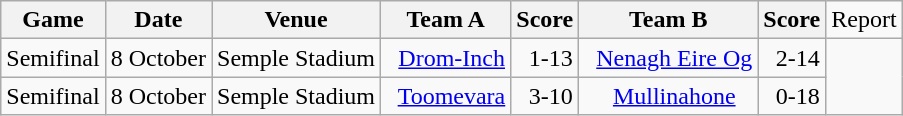<table class="wikitable">
<tr>
<th>Game</th>
<th>Date</th>
<th>Venue</th>
<th>Team A</th>
<th>Score</th>
<th>Team B</th>
<th>Score</th>
<td>Report</td>
</tr>
<tr align="center">
<td>Semifinal</td>
<td>8 October</td>
<td>Semple Stadium</td>
<td>  <a href='#'>Drom-Inch</a></td>
<td>  1-13</td>
<td>  <a href='#'>Nenagh Eire Og</a></td>
<td>  2-14</td>
</tr>
<tr align="center">
<td>Semifinal</td>
<td>8 October</td>
<td>Semple Stadium</td>
<td>  <a href='#'>Toomevara</a></td>
<td>  3-10</td>
<td>  <a href='#'>Mullinahone</a></td>
<td>  0-18</td>
</tr>
</table>
